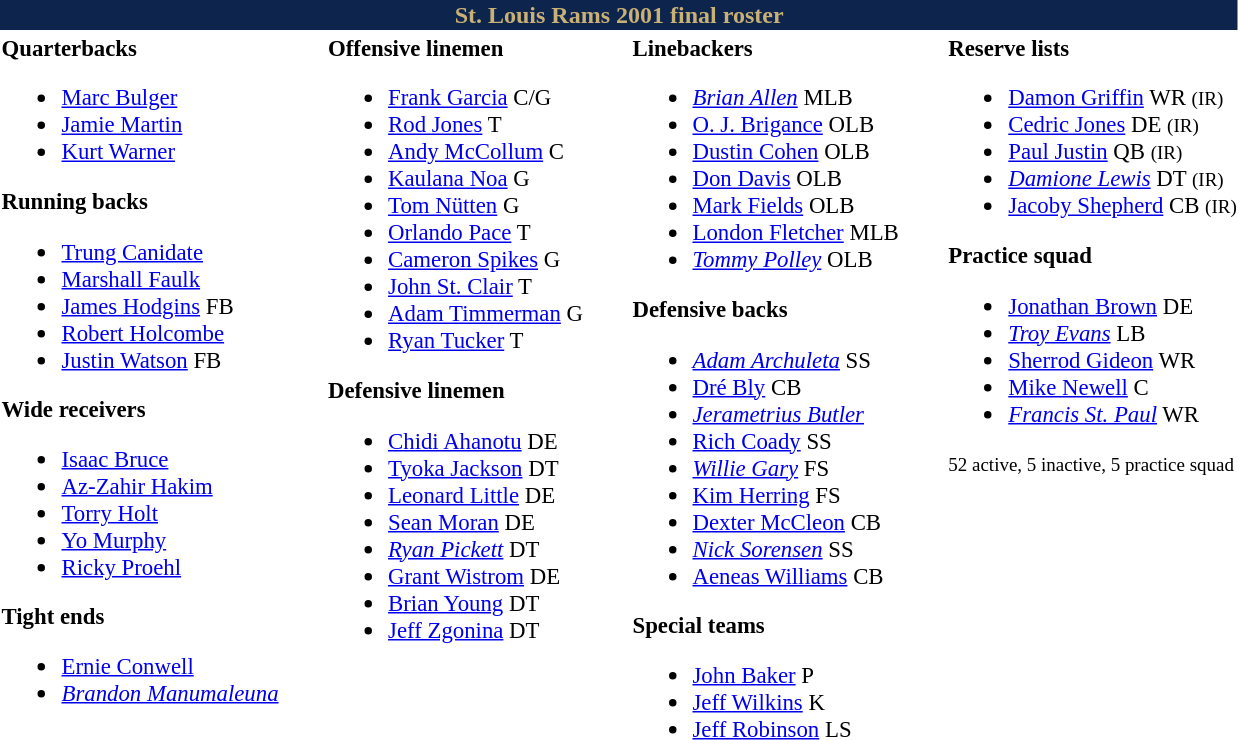<table class="toccolours" style="text-align: left;">
<tr>
<th colspan="9" style="background-color: #0d254c; color: #c9b074; text-align: center;">St. Louis Rams 2001 final roster</th>
</tr>
<tr>
<td style="font-size: 95%;" valign="top"><strong>Quarterbacks</strong><br><ul><li> <a href='#'>Marc Bulger</a></li><li> <a href='#'>Jamie Martin</a></li><li> <a href='#'>Kurt Warner</a></li></ul><strong>Running backs</strong><ul><li> <a href='#'>Trung Canidate</a></li><li> <a href='#'>Marshall Faulk</a></li><li> <a href='#'>James Hodgins</a> FB</li><li> <a href='#'>Robert Holcombe</a></li><li> <a href='#'>Justin Watson</a> FB</li></ul><strong>Wide receivers</strong><ul><li> <a href='#'>Isaac Bruce</a></li><li> <a href='#'>Az-Zahir Hakim</a></li><li> <a href='#'>Torry Holt</a></li><li> <a href='#'>Yo Murphy</a></li><li> <a href='#'>Ricky Proehl</a></li></ul><strong>Tight ends</strong><ul><li> <a href='#'>Ernie Conwell</a></li><li> <em><a href='#'>Brandon Manumaleuna</a></em></li></ul></td>
<td style="width: 25px;"></td>
<td style="font-size: 95%;" valign="top"><strong>Offensive linemen</strong><br><ul><li> <a href='#'>Frank Garcia</a> C/G</li><li> <a href='#'>Rod Jones</a> T</li><li> <a href='#'>Andy McCollum</a> C</li><li> <a href='#'>Kaulana Noa</a> G</li><li> <a href='#'>Tom Nütten</a> G</li><li> <a href='#'>Orlando Pace</a> T</li><li> <a href='#'>Cameron Spikes</a> G</li><li> <a href='#'>John St. Clair</a> T</li><li> <a href='#'>Adam Timmerman</a> G</li><li> <a href='#'>Ryan Tucker</a> T</li></ul><strong>Defensive linemen</strong><ul><li> <a href='#'>Chidi Ahanotu</a> DE</li><li> <a href='#'>Tyoka Jackson</a> DT</li><li> <a href='#'>Leonard Little</a> DE</li><li> <a href='#'>Sean Moran</a> DE</li><li> <em><a href='#'>Ryan Pickett</a></em> DT</li><li> <a href='#'>Grant Wistrom</a> DE</li><li> <a href='#'>Brian Young</a> DT</li><li> <a href='#'>Jeff Zgonina</a> DT</li></ul></td>
<td style="width: 25px;"></td>
<td style="font-size: 95%;" valign="top"><strong>Linebackers</strong><br><ul><li> <em><a href='#'>Brian Allen</a></em> MLB</li><li> <a href='#'>O. J. Brigance</a> OLB</li><li> <a href='#'>Dustin Cohen</a> OLB</li><li> <a href='#'>Don Davis</a> OLB</li><li> <a href='#'>Mark Fields</a> OLB</li><li> <a href='#'>London Fletcher</a> MLB</li><li> <em><a href='#'>Tommy Polley</a></em> OLB</li></ul><strong>Defensive backs</strong><ul><li> <em><a href='#'>Adam Archuleta</a></em> SS</li><li> <a href='#'>Dré Bly</a> CB</li><li> <em><a href='#'>Jerametrius Butler</a></em></li><li> <a href='#'>Rich Coady</a> SS</li><li> <em><a href='#'>Willie Gary</a></em> FS</li><li> <a href='#'>Kim Herring</a> FS</li><li> <a href='#'>Dexter McCleon</a> CB</li><li> <em><a href='#'>Nick Sorensen</a></em> SS</li><li> <a href='#'>Aeneas Williams</a> CB</li></ul><strong>Special teams</strong><ul><li> <a href='#'>John Baker</a> P</li><li> <a href='#'>Jeff Wilkins</a> K</li><li> <a href='#'>Jeff Robinson</a> LS</li></ul></td>
<td style="width: 25px;"></td>
<td style="font-size: 95%;" valign="top"><strong>Reserve lists</strong><br><ul><li> <a href='#'>Damon Griffin</a> WR <small>(IR)</small> </li><li> <a href='#'>Cedric Jones</a> DE <small>(IR)</small> </li><li> <a href='#'>Paul Justin</a> QB <small>(IR)</small> </li><li> <em><a href='#'>Damione Lewis</a></em> DT <small>(IR)</small> </li><li> <a href='#'>Jacoby Shepherd</a> CB <small>(IR)</small> </li></ul><strong>Practice squad</strong><ul><li> <a href='#'>Jonathan Brown</a> DE</li><li> <em><a href='#'>Troy Evans</a></em> LB</li><li> <a href='#'>Sherrod Gideon</a> WR</li><li> <a href='#'>Mike Newell</a> C</li><li> <em><a href='#'>Francis St. Paul</a></em> WR</li></ul><small>52 active, 5 inactive, 5 practice squad</small></td>
</tr>
<tr>
</tr>
</table>
